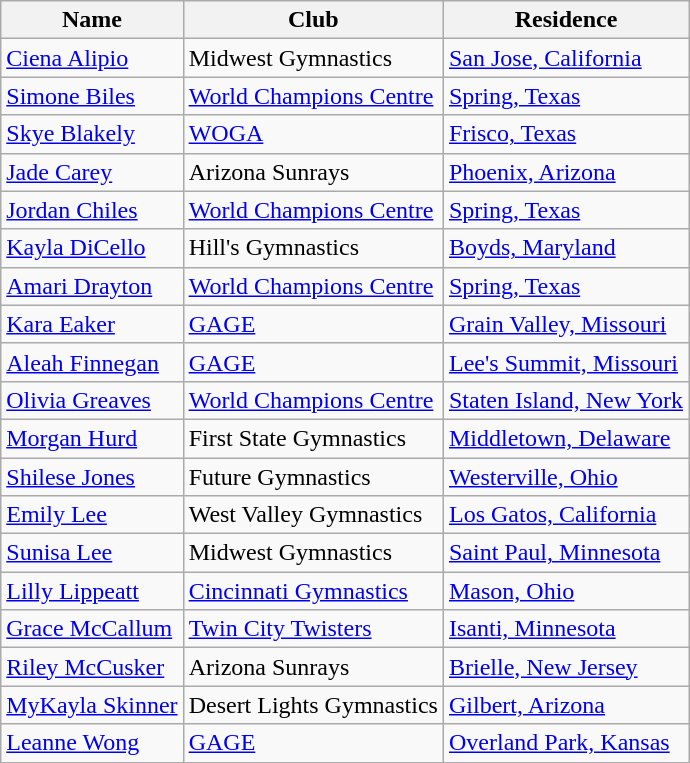<table class="wikitable sortable">
<tr>
<th>Name</th>
<th>Club</th>
<th>Residence</th>
</tr>
<tr>
<td><a href='#'>Ciena Alipio</a></td>
<td>Midwest Gymnastics</td>
<td><a href='#'>San Jose, California</a></td>
</tr>
<tr>
<td><a href='#'>Simone Biles</a></td>
<td><a href='#'>World Champions Centre</a></td>
<td><a href='#'>Spring, Texas</a></td>
</tr>
<tr>
<td><a href='#'>Skye Blakely</a></td>
<td><a href='#'>WOGA</a></td>
<td><a href='#'>Frisco, Texas</a></td>
</tr>
<tr>
<td><a href='#'>Jade Carey</a></td>
<td>Arizona Sunrays</td>
<td><a href='#'>Phoenix, Arizona</a></td>
</tr>
<tr>
<td><a href='#'>Jordan Chiles</a></td>
<td><a href='#'>World Champions Centre</a></td>
<td><a href='#'>Spring, Texas</a></td>
</tr>
<tr>
<td><a href='#'>Kayla DiCello</a></td>
<td>Hill's Gymnastics</td>
<td><a href='#'>Boyds, Maryland</a></td>
</tr>
<tr>
<td><a href='#'>Amari Drayton</a></td>
<td><a href='#'>World Champions Centre</a></td>
<td><a href='#'>Spring, Texas</a></td>
</tr>
<tr>
<td><a href='#'>Kara Eaker</a></td>
<td><a href='#'>GAGE</a></td>
<td><a href='#'>Grain Valley, Missouri</a></td>
</tr>
<tr>
<td><a href='#'>Aleah Finnegan</a></td>
<td><a href='#'>GAGE</a></td>
<td><a href='#'>Lee's Summit, Missouri</a></td>
</tr>
<tr>
<td><a href='#'>Olivia Greaves</a></td>
<td><a href='#'>World Champions Centre</a></td>
<td><a href='#'>Staten Island, New York</a></td>
</tr>
<tr>
<td><a href='#'>Morgan Hurd</a></td>
<td>First State Gymnastics</td>
<td><a href='#'>Middletown, Delaware</a></td>
</tr>
<tr>
<td><a href='#'>Shilese Jones</a></td>
<td>Future Gymnastics</td>
<td><a href='#'>Westerville, Ohio</a></td>
</tr>
<tr>
<td><a href='#'>Emily Lee</a></td>
<td>West Valley Gymnastics</td>
<td><a href='#'>Los Gatos, California</a></td>
</tr>
<tr>
<td><a href='#'>Sunisa Lee</a></td>
<td>Midwest Gymnastics</td>
<td><a href='#'>Saint Paul, Minnesota</a></td>
</tr>
<tr>
<td><a href='#'>Lilly Lippeatt</a></td>
<td><a href='#'>Cincinnati Gymnastics</a></td>
<td><a href='#'>Mason, Ohio</a></td>
</tr>
<tr>
<td><a href='#'>Grace McCallum</a></td>
<td><a href='#'>Twin City Twisters</a></td>
<td><a href='#'>Isanti, Minnesota</a></td>
</tr>
<tr>
<td><a href='#'>Riley McCusker</a></td>
<td>Arizona Sunrays</td>
<td><a href='#'>Brielle, New Jersey</a></td>
</tr>
<tr>
<td><a href='#'>MyKayla Skinner</a></td>
<td>Desert Lights Gymnastics</td>
<td><a href='#'>Gilbert, Arizona</a></td>
</tr>
<tr>
<td><a href='#'>Leanne Wong</a></td>
<td><a href='#'>GAGE</a></td>
<td><a href='#'>Overland Park, Kansas</a></td>
</tr>
</table>
